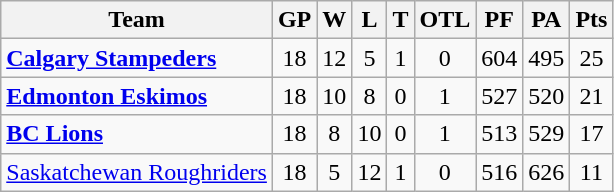<table class="wikitable" style="float:left; margin-right:1em">
<tr>
<th>Team</th>
<th>GP</th>
<th>W</th>
<th>L</th>
<th>T</th>
<th>OTL</th>
<th>PF</th>
<th>PA</th>
<th>Pts</th>
</tr>
<tr align="center">
<td align="left"><strong><a href='#'>Calgary Stampeders</a></strong></td>
<td>18</td>
<td>12</td>
<td>5</td>
<td>1</td>
<td>0</td>
<td>604</td>
<td>495</td>
<td>25</td>
</tr>
<tr align="center">
<td align="left"><strong><a href='#'>Edmonton Eskimos</a></strong></td>
<td>18</td>
<td>10</td>
<td>8</td>
<td>0</td>
<td>1</td>
<td>527</td>
<td>520</td>
<td>21</td>
</tr>
<tr align="center">
<td align="left"><strong><a href='#'>BC Lions</a></strong></td>
<td>18</td>
<td>8</td>
<td>10</td>
<td>0</td>
<td>1</td>
<td>513</td>
<td>529</td>
<td>17</td>
</tr>
<tr align="center">
<td align="left"><a href='#'>Saskatchewan Roughriders</a></td>
<td>18</td>
<td>5</td>
<td>12</td>
<td>1</td>
<td>0</td>
<td>516</td>
<td>626</td>
<td>11</td>
</tr>
</table>
